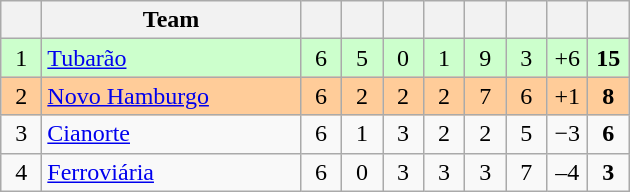<table class="wikitable" style="text-align: center;">
<tr>
<th width=20></th>
<th width=165>Team</th>
<th width=20></th>
<th width=20></th>
<th width=20></th>
<th width=20></th>
<th width=20></th>
<th width=20></th>
<th width=20></th>
<th width=20></th>
</tr>
<tr bgcolor=#ccffcc>
<td>1</td>
<td align=left> <a href='#'>Tubarão</a></td>
<td>6</td>
<td>5</td>
<td>0</td>
<td>1</td>
<td>9</td>
<td>3</td>
<td>+6</td>
<td><strong>15</strong></td>
</tr>
<tr bgcolor=#ffcc99>
<td>2</td>
<td align=left> <a href='#'>Novo Hamburgo</a></td>
<td>6</td>
<td>2</td>
<td>2</td>
<td>2</td>
<td>7</td>
<td>6</td>
<td>+1</td>
<td><strong>8</strong></td>
</tr>
<tr>
<td>3</td>
<td align=left> <a href='#'>Cianorte</a></td>
<td>6</td>
<td>1</td>
<td>3</td>
<td>2</td>
<td>2</td>
<td>5</td>
<td>−3</td>
<td><strong>6</strong></td>
</tr>
<tr>
<td>4</td>
<td align=left> <a href='#'>Ferroviária</a></td>
<td>6</td>
<td>0</td>
<td>3</td>
<td>3</td>
<td>3</td>
<td>7</td>
<td>–4</td>
<td><strong>3</strong></td>
</tr>
</table>
